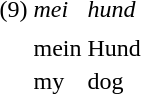<table>
<tr>
<td>(9)</td>
<td><em>mei</em></td>
<td><em>hund</em></td>
</tr>
<tr>
<td></td>
<td></td>
<td></td>
</tr>
<tr>
<td></td>
<td>mein</td>
<td>Hund</td>
</tr>
<tr>
<td></td>
<td>my</td>
<td>dog</td>
</tr>
</table>
